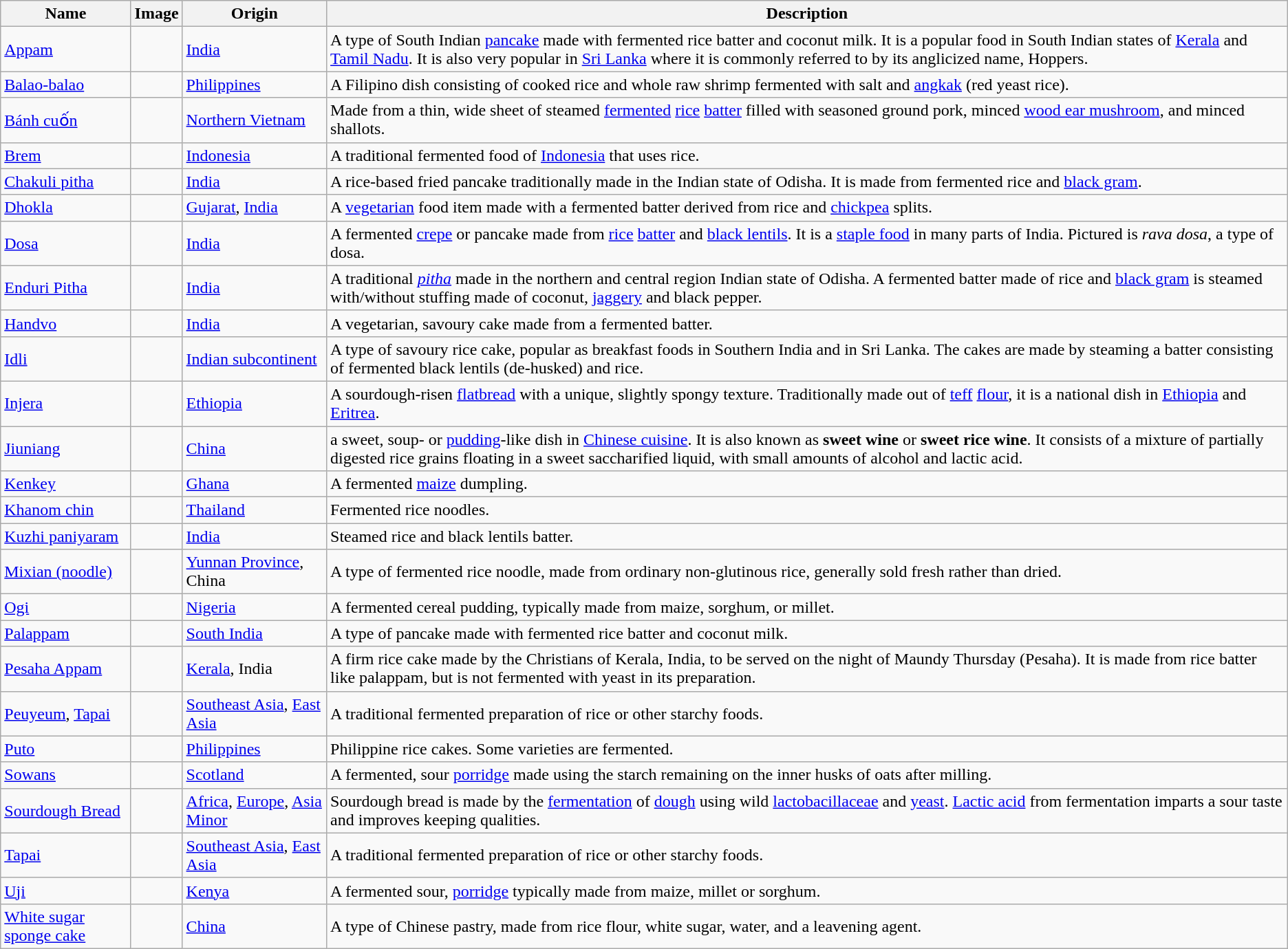<table class="wikitable sortable">
<tr>
<th>Name</th>
<th class="unsortable">Image</th>
<th>Origin</th>
<th>Description</th>
</tr>
<tr>
<td><a href='#'>Appam</a></td>
<td></td>
<td><a href='#'>India</a></td>
<td>A type of South Indian <a href='#'>pancake</a> made with fermented rice batter and coconut milk. It is a popular food in South Indian states of <a href='#'>Kerala</a> and <a href='#'>Tamil Nadu</a>. It is also very popular in <a href='#'>Sri Lanka</a> where it is commonly referred to by its anglicized name, Hoppers.</td>
</tr>
<tr>
<td><a href='#'>Balao-balao</a></td>
<td></td>
<td><a href='#'>Philippines</a></td>
<td>A Filipino dish consisting of cooked rice and whole raw shrimp fermented with salt and <a href='#'>angkak</a> (red yeast rice).</td>
</tr>
<tr>
<td><a href='#'>Bánh cuốn</a></td>
<td></td>
<td><a href='#'>Northern Vietnam</a></td>
<td>Made from a thin, wide sheet of steamed <a href='#'>fermented</a> <a href='#'>rice</a> <a href='#'>batter</a> filled with seasoned ground pork, minced <a href='#'>wood ear mushroom</a>, and minced shallots.</td>
</tr>
<tr>
<td><a href='#'>Brem</a></td>
<td></td>
<td><a href='#'>Indonesia</a></td>
<td>A traditional fermented food of <a href='#'>Indonesia</a> that uses rice.</td>
</tr>
<tr>
<td><a href='#'>Chakuli pitha</a></td>
<td></td>
<td><a href='#'>India</a></td>
<td>A rice-based fried pancake traditionally made in the Indian state of Odisha. It is made from fermented rice and <a href='#'>black gram</a>.</td>
</tr>
<tr>
<td><a href='#'>Dhokla</a></td>
<td></td>
<td><a href='#'>Gujarat</a>, <a href='#'>India</a></td>
<td>A <a href='#'>vegetarian</a> food item made with a fermented batter derived from rice and <a href='#'>chickpea</a> splits.</td>
</tr>
<tr>
<td><a href='#'>Dosa</a></td>
<td></td>
<td><a href='#'>India</a></td>
<td>A fermented <a href='#'>crepe</a> or pancake made from <a href='#'>rice</a> <a href='#'>batter</a> and <a href='#'>black lentils</a>. It is a <a href='#'>staple food</a> in many parts of India. Pictured is <em>rava dosa</em>, a type of dosa.</td>
</tr>
<tr>
<td><a href='#'>Enduri Pitha</a></td>
<td></td>
<td><a href='#'>India</a></td>
<td>A traditional <em><a href='#'>pitha</a></em> made in the northern and central region Indian state of Odisha. A fermented batter made of rice and <a href='#'>black gram</a> is steamed with/without stuffing made of coconut, <a href='#'>jaggery</a> and black pepper.</td>
</tr>
<tr>
<td><a href='#'>Handvo</a></td>
<td></td>
<td><a href='#'>India</a></td>
<td>A vegetarian, savoury cake made from a fermented batter.</td>
</tr>
<tr>
<td><a href='#'>Idli</a></td>
<td></td>
<td><a href='#'>Indian subcontinent</a></td>
<td>A type of savoury rice cake, popular as breakfast foods in Southern India and in Sri Lanka. The cakes are made by steaming a batter consisting of fermented black lentils (de-husked) and rice.</td>
</tr>
<tr>
<td><a href='#'>Injera</a></td>
<td></td>
<td><a href='#'>Ethiopia</a></td>
<td>A sourdough-risen <a href='#'>flatbread</a> with a unique, slightly spongy texture. Traditionally made out of <a href='#'>teff</a> <a href='#'>flour</a>, it is a national dish in <a href='#'>Ethiopia</a> and <a href='#'>Eritrea</a>.</td>
</tr>
<tr>
<td><a href='#'>Jiuniang</a></td>
<td></td>
<td><a href='#'>China</a></td>
<td>a sweet, soup- or <a href='#'>pudding</a>-like dish in <a href='#'>Chinese cuisine</a>. It is also known as <strong>sweet wine</strong> or <strong>sweet rice wine</strong>. It consists of a mixture of partially digested rice grains floating in a sweet saccharified liquid, with small amounts of alcohol and lactic acid.</td>
</tr>
<tr>
<td><a href='#'>Kenkey</a></td>
<td></td>
<td><a href='#'>Ghana</a></td>
<td>A fermented <a href='#'>maize</a> dumpling.</td>
</tr>
<tr>
<td><a href='#'>Khanom chin</a></td>
<td></td>
<td><a href='#'>Thailand</a></td>
<td>Fermented rice noodles.</td>
</tr>
<tr>
<td><a href='#'>Kuzhi paniyaram</a></td>
<td></td>
<td><a href='#'>India</a></td>
<td>Steamed rice and black lentils batter.</td>
</tr>
<tr>
<td><a href='#'>Mixian (noodle)</a></td>
<td></td>
<td><a href='#'>Yunnan Province</a>, China</td>
<td>A type of fermented rice noodle, made from ordinary non-glutinous rice, generally sold fresh rather than dried.</td>
</tr>
<tr>
<td><a href='#'>Ogi</a></td>
<td></td>
<td><a href='#'>Nigeria</a></td>
<td>A fermented cereal pudding, typically made from maize, sorghum, or millet.</td>
</tr>
<tr>
<td><a href='#'>Palappam</a></td>
<td></td>
<td><a href='#'>South India</a></td>
<td>A type of pancake made with fermented rice batter and coconut milk.</td>
</tr>
<tr>
<td><a href='#'>Pesaha Appam</a></td>
<td></td>
<td><a href='#'>Kerala</a>, India</td>
<td>A firm rice cake made by the Christians of Kerala, India, to be served on the night of Maundy Thursday (Pesaha). It is made from rice batter like palappam, but is not fermented with yeast in its preparation.</td>
</tr>
<tr>
<td><a href='#'>Peuyeum</a>, <a href='#'>Tapai</a></td>
<td></td>
<td><a href='#'>Southeast Asia</a>, <a href='#'>East Asia</a></td>
<td>A traditional fermented preparation of rice or other starchy foods.</td>
</tr>
<tr>
<td><a href='#'>Puto</a></td>
<td></td>
<td><a href='#'>Philippines</a></td>
<td>Philippine rice cakes. Some varieties are fermented.</td>
</tr>
<tr>
<td><a href='#'>Sowans</a></td>
<td></td>
<td><a href='#'>Scotland</a></td>
<td>A fermented, sour <a href='#'>porridge</a> made using the starch remaining on the inner husks of oats after milling.</td>
</tr>
<tr>
<td><a href='#'>Sourdough Bread</a></td>
<td></td>
<td><a href='#'>Africa</a>, <a href='#'>Europe</a>, <a href='#'>Asia Minor</a></td>
<td>Sourdough bread is made by the <a href='#'>fermentation</a> of <a href='#'>dough</a> using wild <a href='#'>lactobacillaceae</a> and <a href='#'>yeast</a>. <a href='#'>Lactic acid</a> from fermentation imparts a sour taste and improves keeping qualities.</td>
</tr>
<tr>
<td><a href='#'>Tapai</a></td>
<td></td>
<td><a href='#'>Southeast Asia</a>, <a href='#'>East Asia</a></td>
<td>A traditional fermented preparation of rice or other starchy foods.</td>
</tr>
<tr>
<td><a href='#'>Uji</a></td>
<td></td>
<td><a href='#'>Kenya</a></td>
<td>A fermented sour, <a href='#'>porridge</a> typically made from maize, millet or sorghum.</td>
</tr>
<tr>
<td><a href='#'>White sugar sponge cake</a></td>
<td></td>
<td><a href='#'>China</a></td>
<td>A type of Chinese pastry, made from rice flour, white sugar, water, and a leavening agent.</td>
</tr>
</table>
